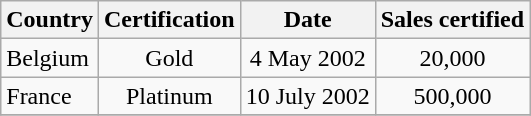<table class="wikitable sortable">
<tr>
<th>Country</th>
<th>Certification</th>
<th>Date</th>
<th>Sales certified</th>
</tr>
<tr>
<td>Belgium</td>
<td align="center">Gold</td>
<td align="center">4 May 2002</td>
<td align="center">20,000</td>
</tr>
<tr>
<td>France</td>
<td align="center">Platinum</td>
<td align="center">10 July 2002</td>
<td align="center">500,000</td>
</tr>
<tr>
</tr>
</table>
